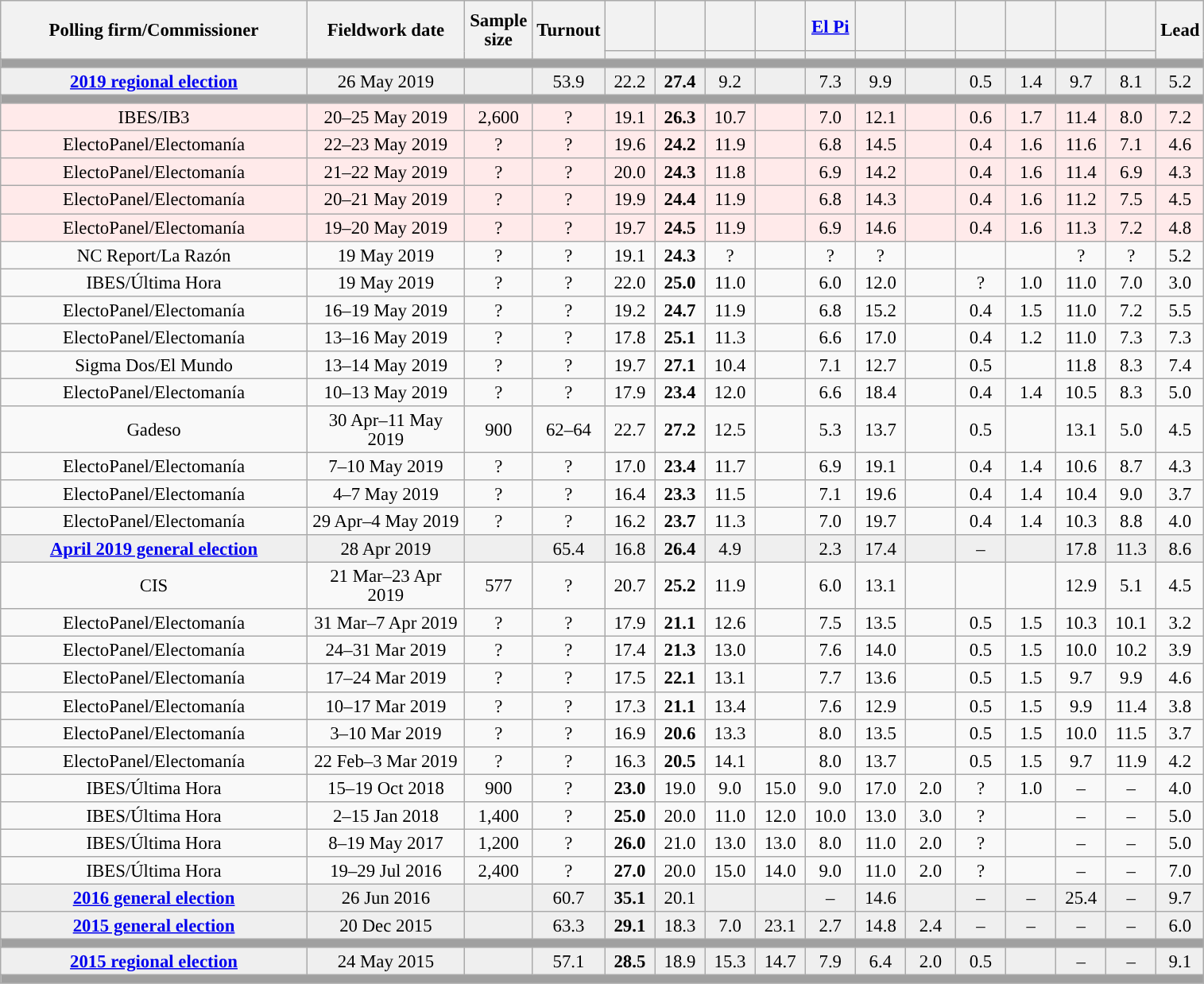<table class="wikitable collapsible collapsed" style="text-align:center; font-size:95%; line-height:16px;">
<tr style="height:42px;">
<th style="width:250px;" rowspan="2">Polling firm/Commissioner</th>
<th style="width:125px;" rowspan="2">Fieldwork date</th>
<th style="width:50px;" rowspan="2">Sample size</th>
<th style="width:45px;" rowspan="2">Turnout</th>
<th style="width:35px;"></th>
<th style="width:35px;"></th>
<th style="width:35px;"></th>
<th style="width:35px;"></th>
<th style="width:35px;"><a href='#'>El Pi</a></th>
<th style="width:35px;"></th>
<th style="width:35px;"></th>
<th style="width:35px;"></th>
<th style="width:35px;"></th>
<th style="width:35px;"></th>
<th style="width:35px;"></th>
<th style="width:30px;" rowspan="2">Lead</th>
</tr>
<tr>
<th style="color:inherit;background:"></th>
<th style="color:inherit;background:"></th>
<th style="color:inherit;background:"></th>
<th style="color:inherit;background:"></th>
<th style="color:inherit;background:"></th>
<th style="color:inherit;background:"></th>
<th style="color:inherit;background:"></th>
<th style="color:inherit;background:"></th>
<th style="color:inherit;background:"></th>
<th style="color:inherit;background:"></th>
<th style="color:inherit;background:"></th>
</tr>
<tr>
<td colspan="16" style="background:#A0A0A0"></td>
</tr>
<tr style="background:#EFEFEF;">
<td><strong><a href='#'>2019 regional election</a></strong></td>
<td>26 May 2019</td>
<td></td>
<td>53.9</td>
<td>22.2<br></td>
<td><strong>27.4</strong><br></td>
<td>9.2<br></td>
<td></td>
<td>7.3<br></td>
<td>9.9<br></td>
<td></td>
<td>0.5<br></td>
<td>1.4<br></td>
<td>9.7<br></td>
<td>8.1<br></td>
<td style="background:">5.2</td>
</tr>
<tr>
<td colspan="16" style="background:#A0A0A0"></td>
</tr>
<tr style="background:#FFEAEA;">
<td>IBES/IB3</td>
<td>20–25 May 2019</td>
<td>2,600</td>
<td>?</td>
<td>19.1<br></td>
<td><strong>26.3</strong><br></td>
<td>10.7<br></td>
<td></td>
<td>7.0<br></td>
<td>12.1<br></td>
<td></td>
<td>0.6<br></td>
<td>1.7<br></td>
<td>11.4<br></td>
<td>8.0<br></td>
<td style="background:">7.2</td>
</tr>
<tr style="background:#FFEAEA;">
<td>ElectoPanel/Electomanía</td>
<td>22–23 May 2019</td>
<td>?</td>
<td>?</td>
<td>19.6<br></td>
<td><strong>24.2</strong><br></td>
<td>11.9<br></td>
<td></td>
<td>6.8<br></td>
<td>14.5<br></td>
<td></td>
<td>0.4<br></td>
<td>1.6<br></td>
<td>11.6<br></td>
<td>7.1<br></td>
<td style="background:">4.6</td>
</tr>
<tr style="background:#FFEAEA;">
<td>ElectoPanel/Electomanía</td>
<td>21–22 May 2019</td>
<td>?</td>
<td>?</td>
<td>20.0<br></td>
<td><strong>24.3</strong><br></td>
<td>11.8<br></td>
<td></td>
<td>6.9<br></td>
<td>14.2<br></td>
<td></td>
<td>0.4<br></td>
<td>1.6<br></td>
<td>11.4<br></td>
<td>6.9<br></td>
<td style="background:">4.3</td>
</tr>
<tr style="background:#FFEAEA;">
<td>ElectoPanel/Electomanía</td>
<td>20–21 May 2019</td>
<td>?</td>
<td>?</td>
<td>19.9<br></td>
<td><strong>24.4</strong><br></td>
<td>11.9<br></td>
<td></td>
<td>6.8<br></td>
<td>14.3<br></td>
<td></td>
<td>0.4<br></td>
<td>1.6<br></td>
<td>11.2<br></td>
<td>7.5<br></td>
<td style="background:">4.5</td>
</tr>
<tr style="background:#FFEAEA;">
<td>ElectoPanel/Electomanía</td>
<td>19–20 May 2019</td>
<td>?</td>
<td>?</td>
<td>19.7<br></td>
<td><strong>24.5</strong><br></td>
<td>11.9<br></td>
<td></td>
<td>6.9<br></td>
<td>14.6<br></td>
<td></td>
<td>0.4<br></td>
<td>1.6<br></td>
<td>11.3<br></td>
<td>7.2<br></td>
<td style="background:">4.8</td>
</tr>
<tr>
<td>NC Report/La Razón</td>
<td>19 May 2019</td>
<td>?</td>
<td>?</td>
<td>19.1<br></td>
<td><strong>24.3</strong><br></td>
<td>?<br></td>
<td></td>
<td>?<br></td>
<td>?<br></td>
<td></td>
<td></td>
<td></td>
<td>?<br></td>
<td>?<br></td>
<td style="background:">5.2</td>
</tr>
<tr>
<td>IBES/Última Hora</td>
<td>19 May 2019</td>
<td>?</td>
<td>?</td>
<td>22.0<br></td>
<td><strong>25.0</strong><br></td>
<td>11.0<br></td>
<td></td>
<td>6.0<br></td>
<td>12.0<br></td>
<td></td>
<td>?<br></td>
<td>1.0<br></td>
<td>11.0<br></td>
<td>7.0<br></td>
<td style="background:">3.0</td>
</tr>
<tr>
<td>ElectoPanel/Electomanía</td>
<td>16–19 May 2019</td>
<td>?</td>
<td>?</td>
<td>19.2<br></td>
<td><strong>24.7</strong><br></td>
<td>11.9<br></td>
<td></td>
<td>6.8<br></td>
<td>15.2<br></td>
<td></td>
<td>0.4<br></td>
<td>1.5<br></td>
<td>11.0<br></td>
<td>7.2<br></td>
<td style="background:">5.5</td>
</tr>
<tr>
<td>ElectoPanel/Electomanía</td>
<td>13–16 May 2019</td>
<td>?</td>
<td>?</td>
<td>17.8<br></td>
<td><strong>25.1</strong><br></td>
<td>11.3<br></td>
<td></td>
<td>6.6<br></td>
<td>17.0<br></td>
<td></td>
<td>0.4<br></td>
<td>1.2<br></td>
<td>11.0<br></td>
<td>7.3<br></td>
<td style="background:">7.3</td>
</tr>
<tr>
<td>Sigma Dos/El Mundo</td>
<td>13–14 May 2019</td>
<td>?</td>
<td>?</td>
<td>19.7<br></td>
<td><strong>27.1</strong><br></td>
<td>10.4<br></td>
<td></td>
<td>7.1<br></td>
<td>12.7<br></td>
<td></td>
<td>0.5<br></td>
<td></td>
<td>11.8<br></td>
<td>8.3<br></td>
<td style="background:">7.4</td>
</tr>
<tr>
<td>ElectoPanel/Electomanía</td>
<td>10–13 May 2019</td>
<td>?</td>
<td>?</td>
<td>17.9<br></td>
<td><strong>23.4</strong><br></td>
<td>12.0<br></td>
<td></td>
<td>6.6<br></td>
<td>18.4<br></td>
<td></td>
<td>0.4<br></td>
<td>1.4<br></td>
<td>10.5<br></td>
<td>8.3<br></td>
<td style="background:">5.0</td>
</tr>
<tr>
<td>Gadeso</td>
<td>30 Apr–11 May 2019</td>
<td>900</td>
<td>62–64</td>
<td>22.7<br></td>
<td><strong>27.2</strong><br></td>
<td>12.5<br></td>
<td></td>
<td>5.3<br></td>
<td>13.7<br></td>
<td></td>
<td>0.5<br></td>
<td></td>
<td>13.1<br></td>
<td>5.0<br></td>
<td style="background:">4.5</td>
</tr>
<tr>
<td>ElectoPanel/Electomanía</td>
<td>7–10 May 2019</td>
<td>?</td>
<td>?</td>
<td>17.0<br></td>
<td><strong>23.4</strong><br></td>
<td>11.7<br></td>
<td></td>
<td>6.9<br></td>
<td>19.1<br></td>
<td></td>
<td>0.4<br></td>
<td>1.4<br></td>
<td>10.6<br></td>
<td>8.7<br></td>
<td style="background:">4.3</td>
</tr>
<tr>
<td>ElectoPanel/Electomanía</td>
<td>4–7 May 2019</td>
<td>?</td>
<td>?</td>
<td>16.4<br></td>
<td><strong>23.3</strong><br></td>
<td>11.5<br></td>
<td></td>
<td>7.1<br></td>
<td>19.6<br></td>
<td></td>
<td>0.4<br></td>
<td>1.4<br></td>
<td>10.4<br></td>
<td>9.0<br></td>
<td style="background:">3.7</td>
</tr>
<tr>
<td>ElectoPanel/Electomanía</td>
<td>29 Apr–4 May 2019</td>
<td>?</td>
<td>?</td>
<td>16.2<br></td>
<td><strong>23.7</strong><br></td>
<td>11.3<br></td>
<td></td>
<td>7.0<br></td>
<td>19.7<br></td>
<td></td>
<td>0.4<br></td>
<td>1.4<br></td>
<td>10.3<br></td>
<td>8.8<br></td>
<td style="background:">4.0</td>
</tr>
<tr style="background:#EFEFEF;">
<td><strong><a href='#'>April 2019 general election</a></strong></td>
<td>28 Apr 2019</td>
<td></td>
<td>65.4</td>
<td>16.8<br></td>
<td><strong>26.4</strong><br></td>
<td>4.9<br></td>
<td></td>
<td>2.3<br></td>
<td>17.4<br></td>
<td></td>
<td>–</td>
<td></td>
<td>17.8<br></td>
<td>11.3<br></td>
<td style="background:">8.6</td>
</tr>
<tr>
<td>CIS</td>
<td>21 Mar–23 Apr 2019</td>
<td>577</td>
<td>?</td>
<td>20.7<br></td>
<td><strong>25.2</strong><br></td>
<td>11.9<br></td>
<td></td>
<td>6.0<br></td>
<td>13.1<br></td>
<td></td>
<td></td>
<td></td>
<td>12.9<br></td>
<td>5.1<br></td>
<td style="background:">4.5</td>
</tr>
<tr>
<td>ElectoPanel/Electomanía</td>
<td>31 Mar–7 Apr 2019</td>
<td>?</td>
<td>?</td>
<td>17.9<br></td>
<td><strong>21.1</strong><br></td>
<td>12.6<br></td>
<td></td>
<td>7.5<br></td>
<td>13.5<br></td>
<td></td>
<td>0.5<br></td>
<td>1.5<br></td>
<td>10.3<br></td>
<td>10.1<br></td>
<td style="background:">3.2</td>
</tr>
<tr>
<td>ElectoPanel/Electomanía</td>
<td>24–31 Mar 2019</td>
<td>?</td>
<td>?</td>
<td>17.4<br></td>
<td><strong>21.3</strong><br></td>
<td>13.0<br></td>
<td></td>
<td>7.6<br></td>
<td>14.0<br></td>
<td></td>
<td>0.5<br></td>
<td>1.5<br></td>
<td>10.0<br></td>
<td>10.2<br></td>
<td style="background:">3.9</td>
</tr>
<tr>
<td>ElectoPanel/Electomanía</td>
<td>17–24 Mar 2019</td>
<td>?</td>
<td>?</td>
<td>17.5<br></td>
<td><strong>22.1</strong><br></td>
<td>13.1<br></td>
<td></td>
<td>7.7<br></td>
<td>13.6<br></td>
<td></td>
<td>0.5<br></td>
<td>1.5<br></td>
<td>9.7<br></td>
<td>9.9<br></td>
<td style="background:">4.6</td>
</tr>
<tr>
<td>ElectoPanel/Electomanía</td>
<td>10–17 Mar 2019</td>
<td>?</td>
<td>?</td>
<td>17.3<br></td>
<td><strong>21.1</strong><br></td>
<td>13.4<br></td>
<td></td>
<td>7.6<br></td>
<td>12.9<br></td>
<td></td>
<td>0.5<br></td>
<td>1.5<br></td>
<td>9.9<br></td>
<td>11.4<br></td>
<td style="background:">3.8</td>
</tr>
<tr>
<td>ElectoPanel/Electomanía</td>
<td>3–10 Mar 2019</td>
<td>?</td>
<td>?</td>
<td>16.9<br></td>
<td><strong>20.6</strong><br></td>
<td>13.3<br></td>
<td></td>
<td>8.0<br></td>
<td>13.5<br></td>
<td></td>
<td>0.5<br></td>
<td>1.5<br></td>
<td>10.0<br></td>
<td>11.5<br></td>
<td style="background:">3.7</td>
</tr>
<tr>
<td>ElectoPanel/Electomanía</td>
<td>22 Feb–3 Mar 2019</td>
<td>?</td>
<td>?</td>
<td>16.3<br></td>
<td><strong>20.5</strong><br></td>
<td>14.1<br></td>
<td></td>
<td>8.0<br></td>
<td>13.7<br></td>
<td></td>
<td>0.5<br></td>
<td>1.5<br></td>
<td>9.7<br></td>
<td>11.9<br></td>
<td style="background:">4.2</td>
</tr>
<tr>
<td>IBES/Última Hora</td>
<td>15–19 Oct 2018</td>
<td>900</td>
<td>?</td>
<td><strong>23.0</strong><br></td>
<td>19.0<br></td>
<td>9.0<br></td>
<td>15.0<br></td>
<td>9.0<br></td>
<td>17.0<br></td>
<td>2.0<br></td>
<td>?<br></td>
<td>1.0<br></td>
<td>–</td>
<td>–</td>
<td style="background:">4.0</td>
</tr>
<tr>
<td>IBES/Última Hora</td>
<td>2–15 Jan 2018</td>
<td>1,400</td>
<td>?</td>
<td><strong>25.0</strong><br></td>
<td>20.0<br></td>
<td>11.0<br></td>
<td>12.0<br></td>
<td>10.0<br></td>
<td>13.0<br></td>
<td>3.0<br></td>
<td>?<br></td>
<td></td>
<td>–</td>
<td>–</td>
<td style="background:">5.0</td>
</tr>
<tr>
<td>IBES/Última Hora</td>
<td>8–19 May 2017</td>
<td>1,200</td>
<td>?</td>
<td><strong>26.0</strong><br></td>
<td>21.0<br></td>
<td>13.0<br></td>
<td>13.0<br></td>
<td>8.0<br></td>
<td>11.0<br></td>
<td>2.0<br></td>
<td>?<br></td>
<td></td>
<td>–</td>
<td>–</td>
<td style="background:">5.0</td>
</tr>
<tr>
<td>IBES/Última Hora</td>
<td>19–29 Jul 2016</td>
<td>2,400</td>
<td>?</td>
<td><strong>27.0</strong><br></td>
<td>20.0<br></td>
<td>15.0<br></td>
<td>14.0<br></td>
<td>9.0<br></td>
<td>11.0<br></td>
<td>2.0<br></td>
<td>?<br></td>
<td></td>
<td>–</td>
<td>–</td>
<td style="background:">7.0</td>
</tr>
<tr style="background:#EFEFEF;">
<td><strong><a href='#'>2016 general election</a></strong></td>
<td>26 Jun 2016</td>
<td></td>
<td>60.7</td>
<td><strong>35.1</strong><br></td>
<td>20.1<br></td>
<td></td>
<td></td>
<td>–</td>
<td>14.6<br></td>
<td></td>
<td>–</td>
<td>–</td>
<td>25.4<br></td>
<td>–</td>
<td style="background:">9.7</td>
</tr>
<tr style="background:#EFEFEF;">
<td><strong><a href='#'>2015 general election</a></strong></td>
<td>20 Dec 2015</td>
<td></td>
<td>63.3</td>
<td><strong>29.1</strong><br></td>
<td>18.3<br></td>
<td>7.0<br></td>
<td>23.1<br></td>
<td>2.7<br></td>
<td>14.8<br></td>
<td>2.4<br></td>
<td>–</td>
<td>–</td>
<td>–</td>
<td>–</td>
<td style="background:">6.0</td>
</tr>
<tr>
<td colspan="16" style="background:#A0A0A0"></td>
</tr>
<tr style="background:#EFEFEF;">
<td><strong><a href='#'>2015 regional election</a></strong></td>
<td>24 May 2015</td>
<td></td>
<td>57.1</td>
<td><strong>28.5</strong><br></td>
<td>18.9<br></td>
<td>15.3<br></td>
<td>14.7<br></td>
<td>7.9<br></td>
<td>6.4<br></td>
<td>2.0<br></td>
<td>0.5<br></td>
<td></td>
<td>–</td>
<td>–</td>
<td style="background:">9.1</td>
</tr>
<tr>
<td colspan="16" style="background:#A0A0A0"></td>
</tr>
</table>
